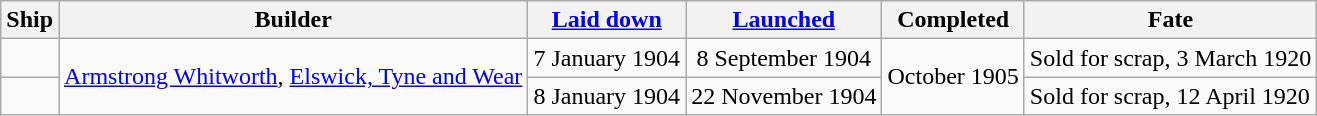<table class="wikitable plainrowheaders">
<tr>
<th scope="col">Ship</th>
<th scope="col">Builder</th>
<th scope="col"><a href='#'>Laid down</a></th>
<th scope="col"><a href='#'>Launched</a></th>
<th scope="col">Completed</th>
<th scope="col">Fate</th>
</tr>
<tr>
<td scope="row"></td>
<td rowspan=2><a href='#'>Armstrong Whitworth</a>, <a href='#'>Elswick, Tyne and Wear</a></td>
<td align=center>7 January 1904</td>
<td align=center>8 September 1904</td>
<td align=center rowspan=2>October 1905</td>
<td>Sold for scrap, 3 March 1920</td>
</tr>
<tr>
<td scope="row"></td>
<td align=center>8 January 1904</td>
<td align=center>22 November 1904</td>
<td>Sold for scrap, 12 April 1920</td>
</tr>
</table>
